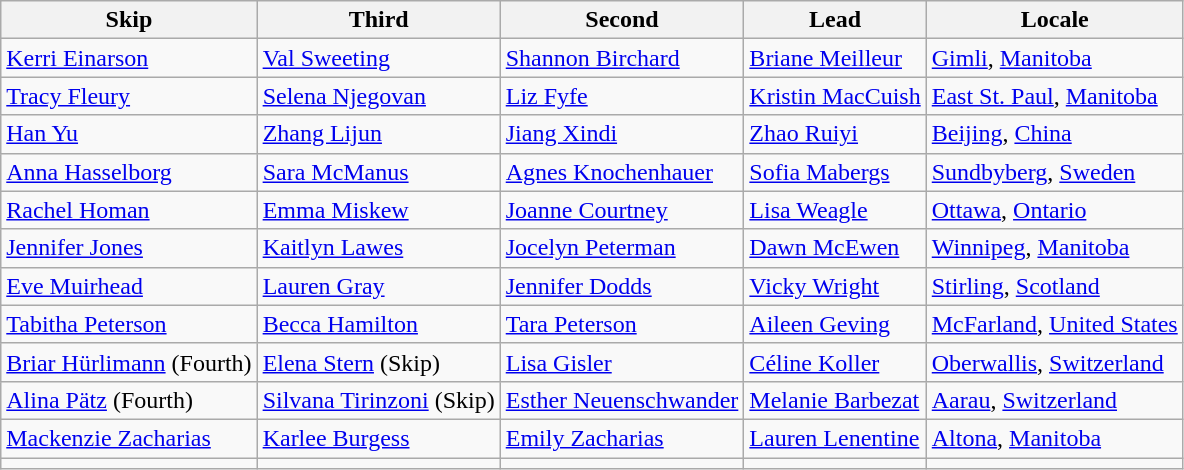<table class=wikitable>
<tr>
<th>Skip</th>
<th>Third</th>
<th>Second</th>
<th>Lead</th>
<th>Locale</th>
</tr>
<tr>
<td><a href='#'>Kerri Einarson</a></td>
<td><a href='#'>Val Sweeting</a></td>
<td><a href='#'>Shannon Birchard</a></td>
<td><a href='#'>Briane Meilleur</a></td>
<td> <a href='#'>Gimli</a>, <a href='#'>Manitoba</a></td>
</tr>
<tr>
<td><a href='#'>Tracy Fleury</a></td>
<td><a href='#'>Selena Njegovan</a></td>
<td><a href='#'>Liz Fyfe</a></td>
<td><a href='#'>Kristin MacCuish</a></td>
<td> <a href='#'>East St. Paul</a>, <a href='#'>Manitoba</a></td>
</tr>
<tr>
<td><a href='#'>Han Yu</a></td>
<td><a href='#'>Zhang Lijun</a></td>
<td><a href='#'>Jiang Xindi</a></td>
<td><a href='#'>Zhao Ruiyi</a></td>
<td> <a href='#'>Beijing</a>, <a href='#'>China</a></td>
</tr>
<tr>
<td><a href='#'>Anna Hasselborg</a></td>
<td><a href='#'>Sara McManus</a></td>
<td><a href='#'>Agnes Knochenhauer</a></td>
<td><a href='#'>Sofia Mabergs</a></td>
<td> <a href='#'>Sundbyberg</a>, <a href='#'>Sweden</a></td>
</tr>
<tr>
<td><a href='#'>Rachel Homan</a></td>
<td><a href='#'>Emma Miskew</a></td>
<td><a href='#'>Joanne Courtney</a></td>
<td><a href='#'>Lisa Weagle</a></td>
<td> <a href='#'>Ottawa</a>, <a href='#'>Ontario</a></td>
</tr>
<tr>
<td><a href='#'>Jennifer Jones</a></td>
<td><a href='#'>Kaitlyn Lawes</a></td>
<td><a href='#'>Jocelyn Peterman</a></td>
<td><a href='#'>Dawn McEwen</a></td>
<td> <a href='#'>Winnipeg</a>, <a href='#'>Manitoba</a></td>
</tr>
<tr>
<td><a href='#'>Eve Muirhead</a></td>
<td><a href='#'>Lauren Gray</a></td>
<td><a href='#'>Jennifer Dodds</a></td>
<td><a href='#'>Vicky Wright</a></td>
<td> <a href='#'>Stirling</a>, <a href='#'>Scotland</a></td>
</tr>
<tr>
<td><a href='#'>Tabitha Peterson</a></td>
<td><a href='#'>Becca Hamilton</a></td>
<td><a href='#'>Tara Peterson</a></td>
<td><a href='#'>Aileen Geving</a></td>
<td> <a href='#'>McFarland</a>, <a href='#'>United States</a></td>
</tr>
<tr>
<td><a href='#'>Briar Hürlimann</a> (Fourth)</td>
<td><a href='#'>Elena Stern</a> (Skip)</td>
<td><a href='#'>Lisa Gisler</a></td>
<td><a href='#'>Céline Koller</a></td>
<td> <a href='#'>Oberwallis</a>, <a href='#'>Switzerland</a></td>
</tr>
<tr>
<td><a href='#'>Alina Pätz</a> (Fourth)</td>
<td><a href='#'>Silvana Tirinzoni</a> (Skip)</td>
<td><a href='#'>Esther Neuenschwander</a></td>
<td><a href='#'>Melanie Barbezat</a></td>
<td> <a href='#'>Aarau</a>, <a href='#'>Switzerland</a></td>
</tr>
<tr>
<td><a href='#'>Mackenzie Zacharias</a></td>
<td><a href='#'>Karlee Burgess</a></td>
<td><a href='#'>Emily Zacharias</a></td>
<td><a href='#'>Lauren Lenentine</a></td>
<td> <a href='#'>Altona</a>, <a href='#'>Manitoba</a></td>
</tr>
<tr>
<td></td>
<td></td>
<td></td>
<td></td>
<td></td>
</tr>
</table>
